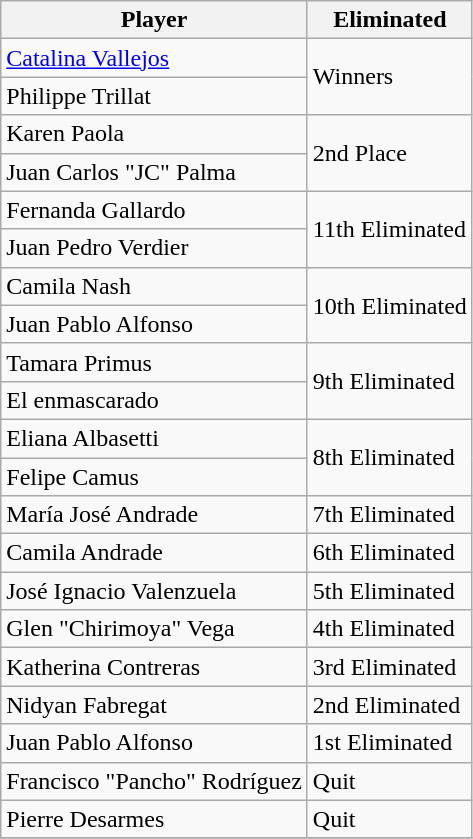<table class="wikitable">
<tr>
<th>Player</th>
<th>Eliminated</th>
</tr>
<tr>
<td> <a href='#'>Catalina Vallejos</a></td>
<td rowspan=2>Winners</td>
</tr>
<tr>
<td> Philippe Trillat</td>
</tr>
<tr>
<td>  Karen Paola</td>
<td rowspan=2>2nd Place</td>
</tr>
<tr>
<td> Juan Carlos "JC" Palma</td>
</tr>
<tr>
<td> Fernanda Gallardo</td>
<td rowspan=2>11th Eliminated</td>
</tr>
<tr>
<td> Juan Pedro Verdier</td>
</tr>
<tr>
<td> Camila Nash</td>
<td rowspan=2>10th Eliminated</td>
</tr>
<tr>
<td> Juan Pablo Alfonso</td>
</tr>
<tr>
<td> Tamara Primus</td>
<td rowspan=2>9th Eliminated</td>
</tr>
<tr>
<td> El enmascarado</td>
</tr>
<tr>
<td>  Eliana Albasetti</td>
<td rowspan=2>8th Eliminated</td>
</tr>
<tr>
<td> Felipe Camus</td>
</tr>
<tr>
<td> María José Andrade</td>
<td>7th Eliminated</td>
</tr>
<tr>
<td> Camila Andrade</td>
<td>6th Eliminated</td>
</tr>
<tr>
<td> José Ignacio Valenzuela</td>
<td>5th Eliminated</td>
</tr>
<tr>
<td> Glen "Chirimoya" Vega</td>
<td>4th  Eliminated</td>
</tr>
<tr>
<td> Katherina Contreras</td>
<td>3rd Eliminated</td>
</tr>
<tr>
<td> Nidyan Fabregat</td>
<td>2nd Eliminated</td>
</tr>
<tr>
<td> Juan Pablo Alfonso</td>
<td>1st Eliminated </td>
</tr>
<tr>
<td> Francisco "Pancho" Rodríguez</td>
<td>Quit</td>
</tr>
<tr>
<td> Pierre Desarmes</td>
<td>Quit </td>
</tr>
<tr>
</tr>
</table>
